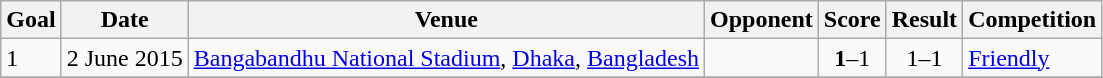<table class="wikitable collapsible collapsed">
<tr>
<th>Goal</th>
<th>Date</th>
<th>Venue</th>
<th>Opponent</th>
<th>Score</th>
<th>Result</th>
<th>Competition</th>
</tr>
<tr>
<td>1</td>
<td>2 June 2015</td>
<td><a href='#'>Bangabandhu National Stadium</a>, <a href='#'>Dhaka</a>, <a href='#'>Bangladesh</a></td>
<td></td>
<td align="center"><strong>1</strong>–1</td>
<td align="center">1–1</td>
<td><a href='#'>Friendly</a></td>
</tr>
<tr>
</tr>
</table>
